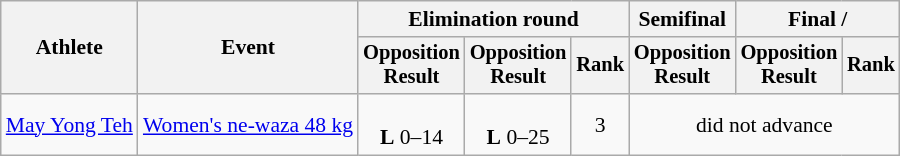<table class=wikitable style=font-size:90%;text-align:center>
<tr>
<th rowspan=2>Athlete</th>
<th rowspan=2>Event</th>
<th colspan=3>Elimination round</th>
<th>Semifinal</th>
<th colspan=2>Final / </th>
</tr>
<tr style=font-size:95%>
<th>Opposition<br>Result</th>
<th>Opposition<br>Result</th>
<th>Rank</th>
<th>Opposition<br>Result</th>
<th>Opposition<br>Result</th>
<th>Rank</th>
</tr>
<tr>
<td align=left><a href='#'>May Yong Teh</a></td>
<td align=left><a href='#'>Women's ne-waza 48 kg</a></td>
<td><br><strong>L</strong> 0–14</td>
<td><br><strong>L</strong> 0–25</td>
<td>3</td>
<td colspan=3>did not advance</td>
</tr>
</table>
